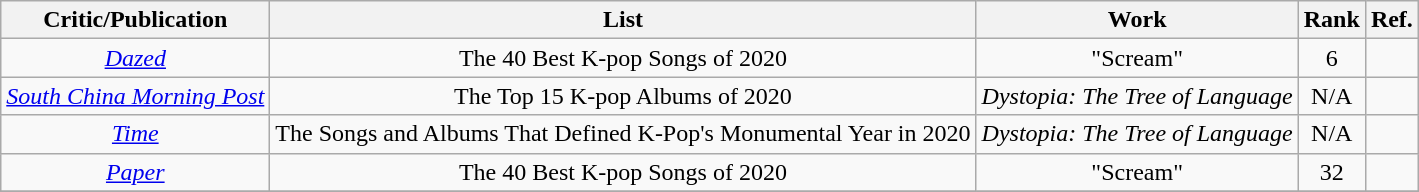<table class="sortable wikitable" style="text-align:center">
<tr>
<th>Critic/Publication</th>
<th>List</th>
<th>Work</th>
<th>Rank</th>
<th class="unsortable">Ref.</th>
</tr>
<tr>
<td><em><a href='#'>Dazed</a></em></td>
<td>The 40 Best K-pop Songs of 2020</td>
<td>"Scream"</td>
<td>6</td>
<td></td>
</tr>
<tr>
<td align="center"><em><a href='#'>South China Morning Post</a></em></td>
<td align="center">The Top 15 K-pop Albums of 2020</td>
<td align="center"><em>Dystopia: The Tree of Language</em></td>
<td align="center">N/A</td>
<td align="center"></td>
</tr>
<tr>
<td align="center"><em><a href='#'>Time</a></em></td>
<td align="center">The Songs and Albums That Defined K-Pop's Monumental Year in 2020</td>
<td align="center"><em>Dystopia: The Tree of Language</em></td>
<td align="center">N/A</td>
<td align="center"></td>
</tr>
<tr>
<td align="center"><em><a href='#'>Paper</a></em></td>
<td align="center">The 40 Best K-pop Songs of 2020</td>
<td align="center">"Scream"</td>
<td align="center">32</td>
<td align="center"></td>
</tr>
<tr>
</tr>
</table>
